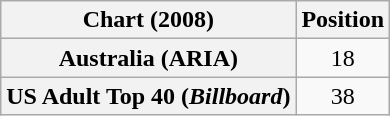<table class="wikitable sortable plainrowheaders" style="text-align:center">
<tr>
<th>Chart (2008)</th>
<th>Position</th>
</tr>
<tr>
<th scope="row">Australia (ARIA)</th>
<td>18</td>
</tr>
<tr>
<th scope="row">US Adult Top 40 (<em>Billboard</em>)</th>
<td>38</td>
</tr>
</table>
